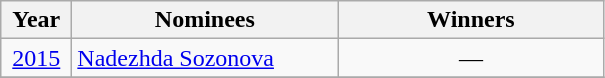<table class="wikitable">
<tr>
<th width=40>Year</th>
<th width=170>Nominees</th>
<th width=170>Winners</th>
</tr>
<tr>
<td align=center><a href='#'>2015</a></td>
<td><a href='#'>Nadezhda Sozonova</a></td>
<td align=center>—</td>
</tr>
<tr>
</tr>
</table>
